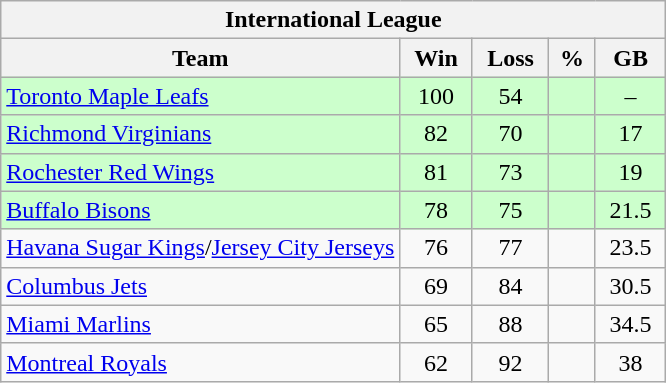<table class="wikitable">
<tr>
<th colspan="5">International League</th>
</tr>
<tr>
<th width="60%">Team</th>
<th>Win</th>
<th>Loss</th>
<th>%</th>
<th>GB</th>
</tr>
<tr align=center bgcolor=ccffcc>
<td align=left><a href='#'>Toronto Maple Leafs</a></td>
<td>100</td>
<td>54</td>
<td></td>
<td>–</td>
</tr>
<tr align=center bgcolor=ccffcc>
<td align=left><a href='#'>Richmond Virginians</a></td>
<td>82</td>
<td>70</td>
<td></td>
<td>17</td>
</tr>
<tr align=center bgcolor=ccffcc>
<td align=left><a href='#'>Rochester Red Wings</a></td>
<td>81</td>
<td>73</td>
<td></td>
<td>19</td>
</tr>
<tr align=center bgcolor=ccffcc>
<td align=left><a href='#'>Buffalo Bisons</a></td>
<td>78</td>
<td>75</td>
<td></td>
<td>21.5</td>
</tr>
<tr align=center>
<td align=left><a href='#'>Havana Sugar Kings</a>/<a href='#'>Jersey City Jerseys</a></td>
<td>76</td>
<td>77</td>
<td></td>
<td>23.5</td>
</tr>
<tr align=center>
<td align=left><a href='#'>Columbus Jets</a></td>
<td>69</td>
<td>84</td>
<td></td>
<td>30.5</td>
</tr>
<tr align=center>
<td align=left><a href='#'>Miami Marlins</a></td>
<td>65</td>
<td>88</td>
<td></td>
<td>34.5</td>
</tr>
<tr align=center>
<td align=left><a href='#'>Montreal Royals</a></td>
<td>62</td>
<td>92</td>
<td></td>
<td>38</td>
</tr>
</table>
